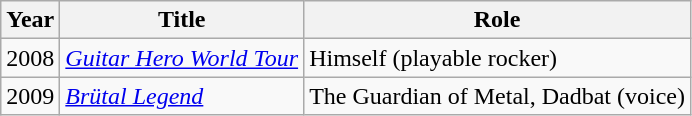<table class="wikitable sortable">
<tr>
<th>Year</th>
<th>Title</th>
<th>Role</th>
</tr>
<tr>
<td>2008</td>
<td><em><a href='#'>Guitar Hero World Tour</a></em></td>
<td>Himself (playable rocker)</td>
</tr>
<tr>
<td>2009</td>
<td><em><a href='#'>Brütal Legend</a></em></td>
<td>The Guardian of Metal, Dadbat (voice)</td>
</tr>
</table>
